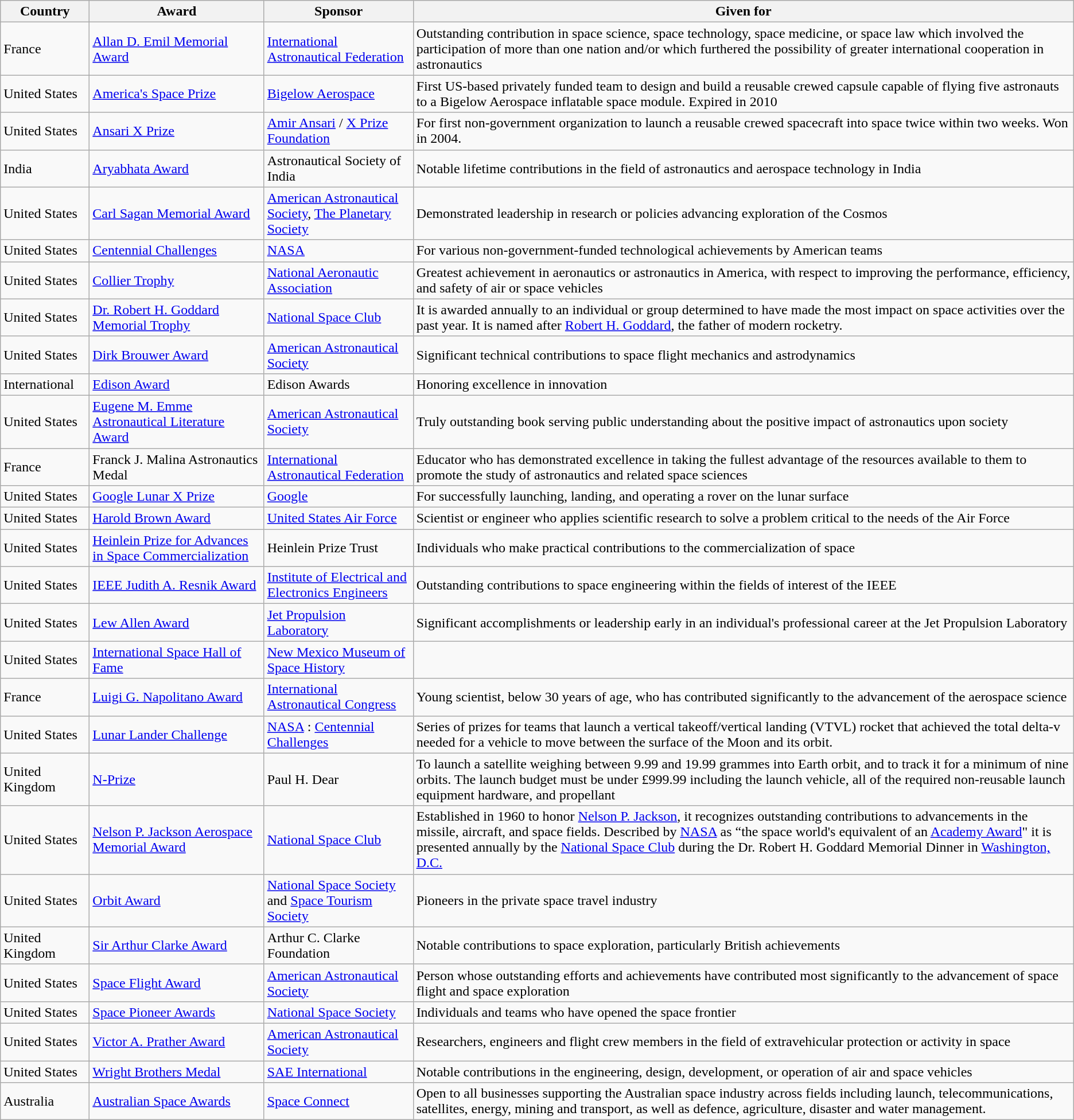<table class="wikitable sortable">
<tr>
<th style="width:6em;">Country</th>
<th>Award</th>
<th>Sponsor</th>
<th>Given for</th>
</tr>
<tr>
<td>France</td>
<td><a href='#'>Allan D. Emil Memorial Award</a></td>
<td><a href='#'>International Astronautical Federation</a></td>
<td>Outstanding contribution in space science, space technology, space medicine, or space law which involved the participation of more than one nation and/or which furthered the possibility of greater international cooperation in astronautics</td>
</tr>
<tr>
<td>United States</td>
<td><a href='#'>America's Space Prize</a></td>
<td><a href='#'>Bigelow Aerospace</a></td>
<td>First US-based privately funded team to design and build a reusable crewed capsule capable of flying five astronauts to a Bigelow Aerospace inflatable space module. Expired in 2010</td>
</tr>
<tr>
<td>United States</td>
<td><a href='#'>Ansari X Prize</a></td>
<td><a href='#'>Amir Ansari</a> / <a href='#'>X Prize Foundation</a></td>
<td>For first non-government organization to launch a reusable crewed spacecraft into space twice within two weeks. Won in 2004.</td>
</tr>
<tr>
<td>India</td>
<td><a href='#'>Aryabhata Award</a></td>
<td>Astronautical Society of India</td>
<td>Notable lifetime contributions in the field of astronautics and aerospace technology in India</td>
</tr>
<tr>
<td>United States</td>
<td><a href='#'>Carl Sagan Memorial Award</a></td>
<td><a href='#'>American Astronautical Society</a>, <a href='#'>The Planetary Society</a></td>
<td>Demonstrated leadership in research or policies advancing exploration of the Cosmos</td>
</tr>
<tr>
<td>United States</td>
<td><a href='#'>Centennial Challenges</a></td>
<td><a href='#'>NASA</a></td>
<td>For various non-government-funded technological achievements by American teams</td>
</tr>
<tr>
<td>United States</td>
<td><a href='#'>Collier Trophy</a></td>
<td><a href='#'>National Aeronautic Association</a></td>
<td>Greatest achievement in aeronautics or astronautics in America, with respect to improving the performance, efficiency, and safety of air or space vehicles</td>
</tr>
<tr>
<td>United States</td>
<td><a href='#'>Dr. Robert H. Goddard Memorial Trophy</a></td>
<td><a href='#'>National Space Club</a></td>
<td>It is awarded annually to an individual or group determined to have made the most impact on space activities over the past year. It is named after <a href='#'>Robert H. Goddard</a>, the father of modern rocketry.</td>
</tr>
<tr>
<td>United States</td>
<td><a href='#'>Dirk Brouwer Award</a></td>
<td><a href='#'>American Astronautical Society</a></td>
<td>Significant technical contributions to space flight mechanics and astrodynamics</td>
</tr>
<tr>
<td>International</td>
<td><a href='#'>Edison Award</a></td>
<td>Edison Awards</td>
<td>Honoring excellence in innovation</td>
</tr>
<tr>
<td>United States</td>
<td><a href='#'>Eugene M. Emme Astronautical Literature Award</a></td>
<td><a href='#'>American Astronautical Society</a></td>
<td>Truly outstanding book serving public understanding about the positive impact of astronautics upon society</td>
</tr>
<tr>
<td>France</td>
<td>Franck J. Malina Astronautics Medal</td>
<td><a href='#'>International Astronautical Federation</a></td>
<td>Educator who has demonstrated excellence in taking the fullest advantage of the resources available to them to promote the study of astronautics and related space sciences</td>
</tr>
<tr>
<td>United States</td>
<td><a href='#'>Google Lunar X Prize</a></td>
<td><a href='#'>Google</a></td>
<td>For successfully launching, landing, and operating a rover on the lunar surface</td>
</tr>
<tr>
<td>United States</td>
<td><a href='#'>Harold Brown Award</a></td>
<td><a href='#'>United States Air Force</a></td>
<td>Scientist or engineer who applies scientific research to solve a problem critical to the needs of the Air Force</td>
</tr>
<tr>
<td>United States</td>
<td><a href='#'>Heinlein Prize for Advances in Space Commercialization</a></td>
<td>Heinlein Prize Trust</td>
<td>Individuals who make practical contributions to the commercialization of space</td>
</tr>
<tr>
<td>United States</td>
<td><a href='#'>IEEE Judith A. Resnik Award</a></td>
<td><a href='#'>Institute of Electrical and Electronics Engineers</a></td>
<td>Outstanding contributions to space engineering within the fields of interest of the IEEE</td>
</tr>
<tr>
<td>United States</td>
<td><a href='#'>Lew Allen Award</a></td>
<td><a href='#'>Jet Propulsion Laboratory</a></td>
<td>Significant accomplishments or leadership early in an individual's professional career at the Jet Propulsion Laboratory</td>
</tr>
<tr>
<td>United States</td>
<td><a href='#'>International Space Hall of Fame</a></td>
<td><a href='#'>New Mexico Museum of Space History</a></td>
<td></td>
</tr>
<tr>
<td>France</td>
<td><a href='#'>Luigi G. Napolitano Award</a></td>
<td><a href='#'>International Astronautical Congress</a></td>
<td>Young scientist, below 30 years of age, who has contributed significantly to the advancement of the aerospace science</td>
</tr>
<tr>
<td>United States</td>
<td><a href='#'>Lunar Lander Challenge</a></td>
<td><a href='#'>NASA</a> : <a href='#'>Centennial Challenges</a></td>
<td>Series of prizes for teams that launch a vertical takeoff/vertical landing (VTVL) rocket that achieved the total delta-v needed for a vehicle to move between the surface of the Moon and its orbit.</td>
</tr>
<tr>
<td>United Kingdom</td>
<td><a href='#'>N-Prize</a></td>
<td>Paul H. Dear</td>
<td>To launch a satellite weighing between 9.99 and 19.99 grammes into Earth orbit, and to track it for a minimum of nine orbits. The launch budget must be under £999.99 including the launch vehicle, all of the required non-reusable launch equipment hardware, and propellant</td>
</tr>
<tr>
<td>United States</td>
<td><a href='#'>Nelson P. Jackson Aerospace Memorial Award</a></td>
<td><a href='#'>National Space Club</a></td>
<td>Established in 1960 to honor <a href='#'>Nelson P. Jackson</a>, it recognizes outstanding contributions to advancements in the missile, aircraft, and space fields. Described by <a href='#'>NASA</a> as “the space world's equivalent of an <a href='#'>Academy Award</a>" it is presented annually by the <a href='#'>National Space Club</a> during the Dr. Robert H. Goddard Memorial Dinner in <a href='#'>Washington, D.C.</a></td>
</tr>
<tr>
<td>United States</td>
<td><a href='#'>Orbit Award</a></td>
<td><a href='#'>National Space Society</a> and <a href='#'>Space Tourism Society</a></td>
<td>Pioneers in the private space travel industry</td>
</tr>
<tr>
<td>United Kingdom</td>
<td><a href='#'>Sir Arthur Clarke Award</a></td>
<td>Arthur C. Clarke Foundation</td>
<td>Notable contributions to space exploration, particularly British achievements</td>
</tr>
<tr>
<td>United States</td>
<td><a href='#'>Space Flight Award</a></td>
<td><a href='#'>American Astronautical Society</a></td>
<td>Person whose outstanding efforts and achievements have contributed most significantly to the advancement of space flight and space exploration</td>
</tr>
<tr>
<td>United States</td>
<td><a href='#'>Space Pioneer Awards</a></td>
<td><a href='#'>National Space Society</a></td>
<td>Individuals and teams who have opened the space frontier</td>
</tr>
<tr>
<td>United States</td>
<td><a href='#'>Victor A. Prather Award</a></td>
<td><a href='#'>American Astronautical Society</a></td>
<td>Researchers, engineers and flight crew members in the field of extravehicular protection or activity in space</td>
</tr>
<tr>
<td>United States</td>
<td><a href='#'>Wright Brothers Medal</a></td>
<td><a href='#'>SAE International</a></td>
<td>Notable contributions in the engineering, design, development, or operation of air and space vehicles</td>
</tr>
<tr>
<td>Australia</td>
<td><a href='#'>Australian Space Awards</a></td>
<td><a href='#'>Space Connect</a></td>
<td>Open to all businesses supporting the Australian space industry across fields including launch, telecommunications, satellites, energy, mining and transport, as well as defence, agriculture, disaster and water management.</td>
</tr>
</table>
